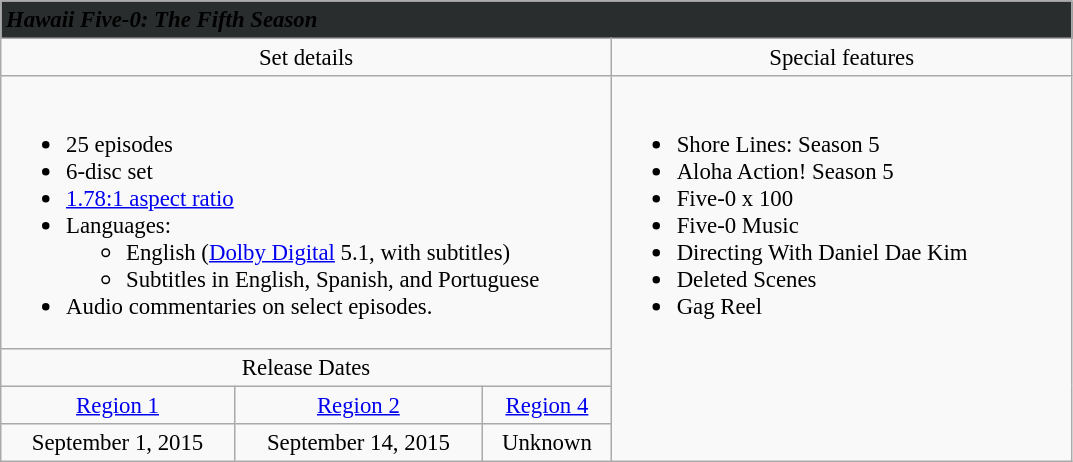<table class="wikitable" style="font-size: 95%;">
<tr style="background:#2a2d2e">
<td colspan="5"><span></span> <strong><em>Hawaii Five-0<em>: The Fifth Season<strong></td>
</tr>
<tr valign="top">
<td align="center" width="400" colspan="3"></strong>Set details<strong></td>
<td width="300" align="center"></strong>Special features<strong></td>
</tr>
<tr valign="top">
<td colspan="3" align="left" width="400"><br><ul><li>25 episodes</li><li>6-disc set</li><li><a href='#'>1.78:1 aspect ratio</a></li><li>Languages:<ul><li>English (<a href='#'>Dolby Digital</a> 5.1, with subtitles)</li><li>Subtitles in English, Spanish, and Portuguese</li></ul></li><li>Audio commentaries on select episodes.</li></ul></td>
<td rowspan="4" align="left" width="300"><br><ul><li>Shore Lines: Season 5</li><li>Aloha Action! Season 5</li><li>Five-0 x 100</li><li>Five-0 Music</li><li>Directing With Daniel Dae Kim</li><li>Deleted Scenes</li><li>Gag Reel</li></ul></td>
</tr>
<tr>
<td colspan="3" align="center"></strong>Release Dates<strong></td>
</tr>
<tr>
<td align="center"><a href='#'>Region 1</a></td>
<td align="center"><a href='#'>Region 2</a></td>
<td align="center"><a href='#'>Region 4</a></td>
</tr>
<tr>
<td align="center">September 1, 2015</td>
<td align="center">September 14, 2015</td>
<td align="center">Unknown</td>
</tr>
</table>
